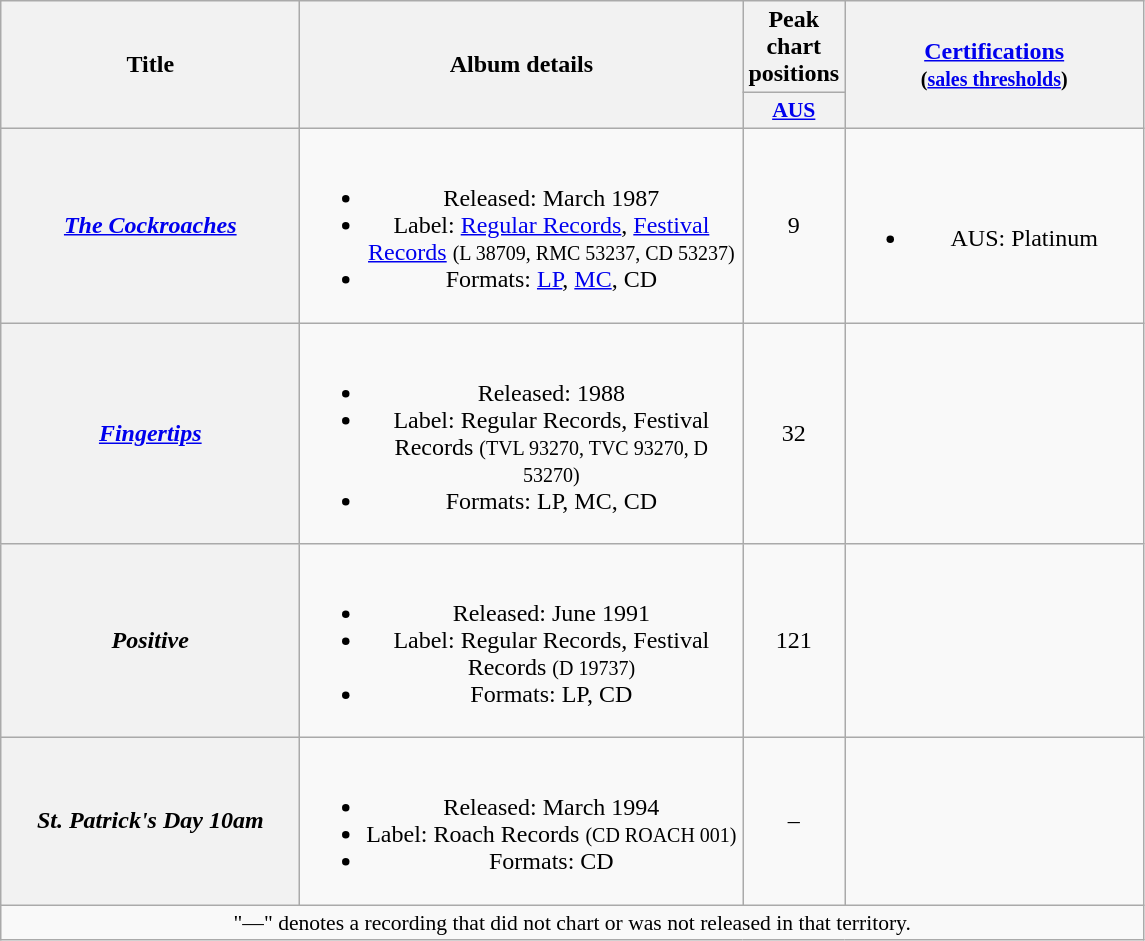<table class="wikitable plainrowheaders" style="text-align:center;">
<tr>
<th scope="col" rowspan="2" style="width:12em;">Title</th>
<th scope="col" rowspan="2" style="width:18em;">Album details</th>
<th scope="col" colspan="1">Peak chart positions</th>
<th scope="col" rowspan="2" style="width:12em;"><a href='#'>Certifications</a><br><small>(<a href='#'>sales thresholds</a>)</small></th>
</tr>
<tr>
<th scope="col" style="width:3em;font-size:90%;"><a href='#'>AUS</a><br></th>
</tr>
<tr>
<th scope="row"><em><a href='#'>The Cockroaches</a></em></th>
<td><br><ul><li>Released: March 1987</li><li>Label: <a href='#'>Regular Records</a>, <a href='#'>Festival Records</a> <small>(L 38709, RMC 53237, CD 53237)</small></li><li>Formats: <a href='#'>LP</a>, <a href='#'>MC</a>, CD</li></ul></td>
<td>9</td>
<td><br><ul><li>AUS: Platinum</li></ul></td>
</tr>
<tr>
<th scope="row"><em><a href='#'>Fingertips</a></em></th>
<td><br><ul><li>Released: 1988</li><li>Label: Regular Records, Festival Records <small>(TVL 93270, TVC 93270, D 53270)</small></li><li>Formats: LP, MC, CD</li></ul></td>
<td>32</td>
<td></td>
</tr>
<tr>
<th scope="row"><em>Positive</em></th>
<td><br><ul><li>Released: June 1991</li><li>Label: Regular Records, Festival Records <small>(D 19737)</small></li><li>Formats: LP, CD</li></ul></td>
<td>121</td>
<td></td>
</tr>
<tr>
<th scope="row"><em>St. Patrick's Day 10am</em></th>
<td><br><ul><li>Released: March 1994</li><li>Label: Roach Records <small>(CD ROACH 001)</small></li><li>Formats: CD</li></ul></td>
<td>–</td>
<td></td>
</tr>
<tr>
<td colspan="5" style="font-size:90%">"—" denotes a recording that did not chart or was not released in that territory.</td>
</tr>
</table>
